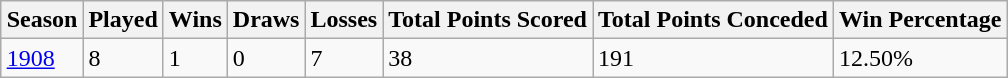<table class="wikitable" style="margin:auto;">
<tr>
<th>Season</th>
<th>Played</th>
<th>Wins</th>
<th>Draws</th>
<th>Losses</th>
<th>Total Points Scored</th>
<th>Total Points Conceded</th>
<th>Win Percentage</th>
</tr>
<tr>
<td><a href='#'>1908</a></td>
<td>8</td>
<td>1</td>
<td>0</td>
<td>7</td>
<td>38</td>
<td>191</td>
<td>12.50%</td>
</tr>
</table>
